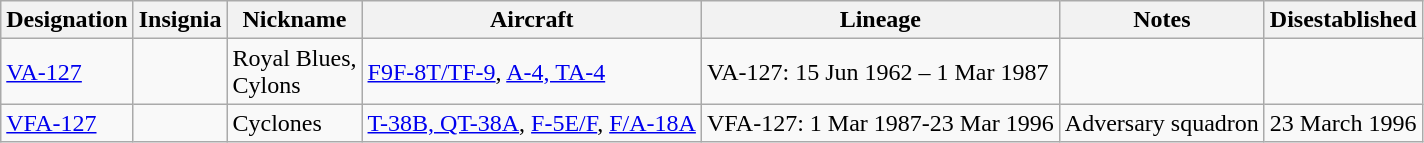<table class="wikitable">
<tr>
<th>Designation</th>
<th>Insignia</th>
<th>Nickname</th>
<th>Aircraft</th>
<th>Lineage</th>
<th>Notes</th>
<th>Disestablished</th>
</tr>
<tr>
<td><a href='#'>VA-127</a></td>
<td><br></td>
<td>Royal Blues,<br>Cylons</td>
<td><a href='#'>F9F-8T/TF-9</a>, <a href='#'>A-4, TA-4</a></td>
<td>VA-127: 15 Jun 1962 – 1 Mar 1987</td>
<td></td>
</tr>
<tr>
<td><a href='#'>VFA-127</a></td>
<td></td>
<td>Cyclones</td>
<td><a href='#'>T-38B, QT-38A</a>, <a href='#'>F-5E/F</a>, <a href='#'>F/A-18A</a></td>
<td style="white-space: nowrap;">VFA-127: 1 Mar 1987-23 Mar 1996</td>
<td>Adversary squadron</td>
<td>23 March 1996</td>
</tr>
</table>
